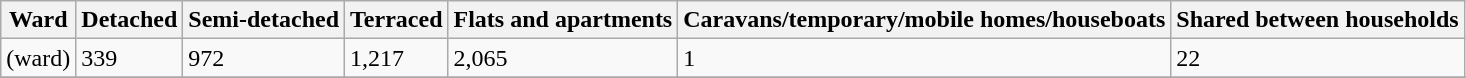<table class="wikitable">
<tr>
<th>Ward</th>
<th>Detached</th>
<th>Semi-detached</th>
<th>Terraced</th>
<th>Flats and apartments</th>
<th>Caravans/temporary/mobile homes/houseboats</th>
<th>Shared between households</th>
</tr>
<tr>
<td>(ward)</td>
<td>339</td>
<td>972</td>
<td>1,217</td>
<td>2,065</td>
<td>1</td>
<td>22</td>
</tr>
<tr>
</tr>
</table>
